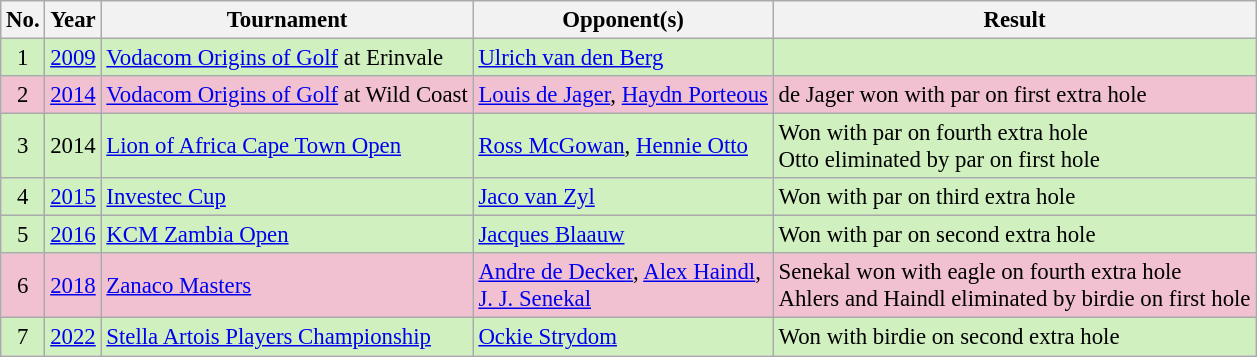<table class="wikitable" style="font-size:95%;">
<tr>
<th>No.</th>
<th>Year</th>
<th>Tournament</th>
<th>Opponent(s)</th>
<th>Result</th>
</tr>
<tr style="background:#D0F0C0;">
<td align=center>1</td>
<td><a href='#'>2009</a></td>
<td><a href='#'>Vodacom Origins of Golf</a> at Erinvale</td>
<td> <a href='#'>Ulrich van den Berg</a></td>
<td></td>
</tr>
<tr style="background:#F2C1D1;">
<td align=center>2</td>
<td><a href='#'>2014</a></td>
<td><a href='#'>Vodacom Origins of Golf</a> at Wild Coast</td>
<td> <a href='#'>Louis de Jager</a>,  <a href='#'>Haydn Porteous</a></td>
<td>de Jager won with par on first extra hole</td>
</tr>
<tr style="background:#D0F0C0;">
<td align=center>3</td>
<td>2014</td>
<td><a href='#'>Lion of Africa Cape Town Open</a></td>
<td> <a href='#'>Ross McGowan</a>,  <a href='#'>Hennie Otto</a></td>
<td>Won with par on fourth extra hole<br>Otto eliminated by par on first hole</td>
</tr>
<tr style="background:#D0F0C0;">
<td align=center>4</td>
<td><a href='#'>2015</a></td>
<td><a href='#'>Investec Cup</a></td>
<td> <a href='#'>Jaco van Zyl</a></td>
<td>Won with par on third extra hole</td>
</tr>
<tr style="background:#D0F0C0;">
<td align=center>5</td>
<td><a href='#'>2016</a></td>
<td><a href='#'>KCM Zambia Open</a></td>
<td> <a href='#'>Jacques Blaauw</a></td>
<td>Won with par on second extra hole</td>
</tr>
<tr style="background:#F2C1D1;">
<td align=center>6</td>
<td><a href='#'>2018</a></td>
<td><a href='#'>Zanaco Masters</a></td>
<td> <a href='#'>Andre de Decker</a>,  <a href='#'>Alex Haindl</a>,<br> <a href='#'>J. J. Senekal</a></td>
<td>Senekal won with eagle on fourth extra hole<br>Ahlers and Haindl eliminated by birdie on first hole</td>
</tr>
<tr style="background:#D0F0C0;">
<td align=center>7</td>
<td><a href='#'>2022</a></td>
<td><a href='#'>Stella Artois Players Championship</a></td>
<td> <a href='#'>Ockie Strydom</a></td>
<td>Won with birdie on second extra hole</td>
</tr>
</table>
